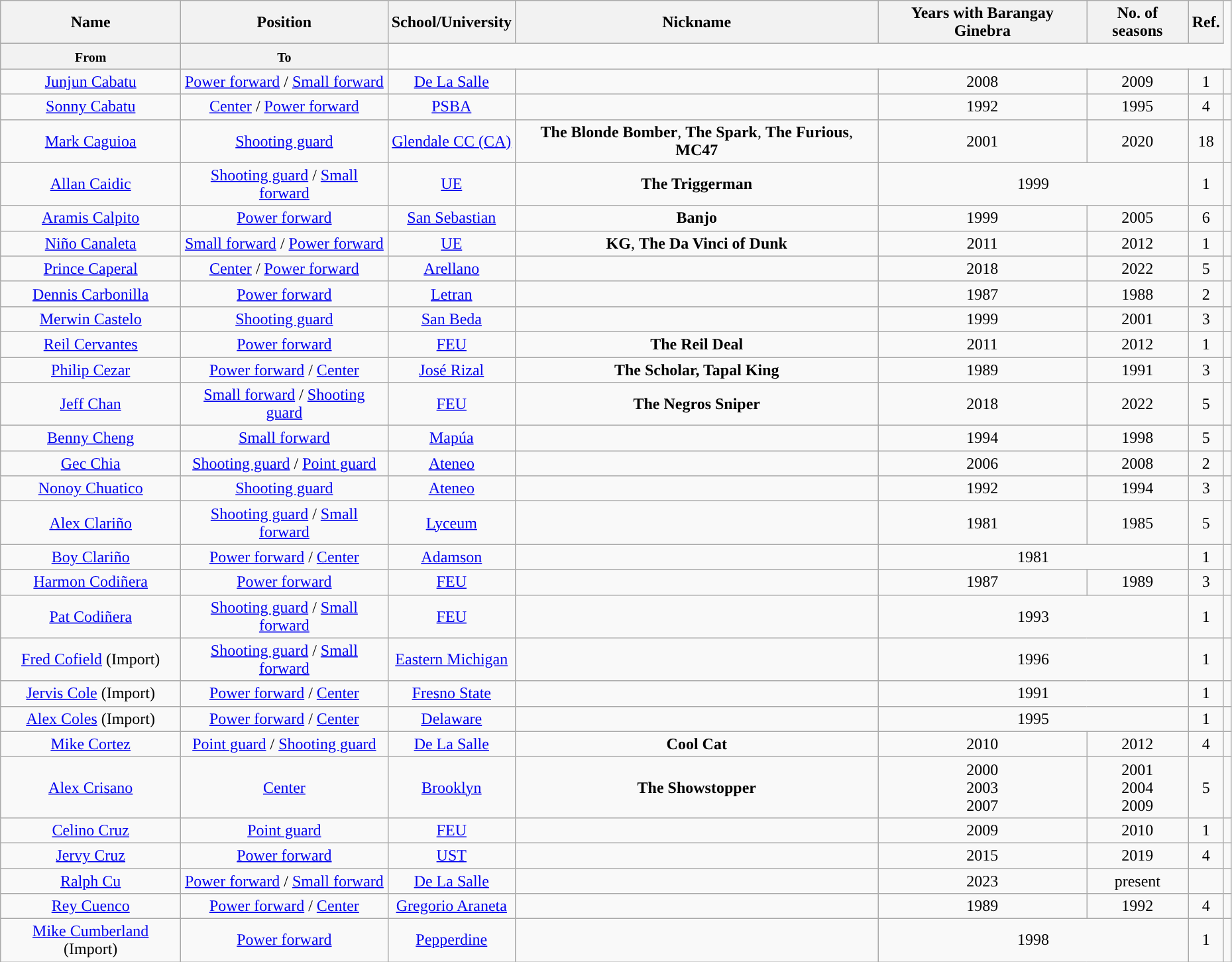<table class="wikitable sortable" style="text-align:center" width="98%">
<tr>
<th>Name</th>
<th>Position</th>
<th>School/University</th>
<th>Nickname</th>
<th>Years with Barangay Ginebra</th>
<th>No. of seasons</th>
<th>Ref.</th>
</tr>
<tr>
<th><small>From</small></th>
<th><small>To</small></th>
</tr>
<tr>
<td><a href='#'>Junjun Cabatu</a></td>
<td><a href='#'>Power forward</a> / <a href='#'>Small forward</a></td>
<td><a href='#'>De La Salle</a></td>
<td></td>
<td>2008</td>
<td>2009</td>
<td>1</td>
<td></td>
</tr>
<tr>
<td><a href='#'>Sonny Cabatu</a></td>
<td><a href='#'>Center</a> / <a href='#'>Power forward</a></td>
<td><a href='#'>PSBA</a></td>
<td></td>
<td>1992</td>
<td>1995</td>
<td>4</td>
<td></td>
</tr>
<tr>
<td><a href='#'>Mark Caguioa</a></td>
<td><a href='#'>Shooting guard</a></td>
<td><a href='#'>Glendale CC (CA)</a></td>
<td><strong>The Blonde Bomber</strong>, <strong>The Spark</strong>, <strong>The Furious</strong>, <strong>MC47</strong></td>
<td>2001</td>
<td>2020</td>
<td>18</td>
<td></td>
</tr>
<tr>
<td><a href='#'>Allan Caidic</a></td>
<td><a href='#'>Shooting guard</a> / <a href='#'>Small forward</a></td>
<td><a href='#'>UE</a></td>
<td><strong>The Triggerman</strong></td>
<td colspan="2">1999</td>
<td>1</td>
<td></td>
</tr>
<tr>
<td><a href='#'>Aramis Calpito</a></td>
<td><a href='#'>Power forward</a></td>
<td><a href='#'>San Sebastian</a></td>
<td><strong>Banjo</strong></td>
<td>1999</td>
<td>2005</td>
<td>6</td>
<td></td>
</tr>
<tr>
<td><a href='#'>Niño Canaleta</a></td>
<td><a href='#'>Small forward</a> / <a href='#'>Power forward</a></td>
<td><a href='#'>UE</a></td>
<td><strong>KG</strong>, <strong>The Da Vinci of Dunk</strong></td>
<td>2011</td>
<td>2012</td>
<td>1</td>
<td></td>
</tr>
<tr>
<td><a href='#'>Prince Caperal</a></td>
<td><a href='#'>Center</a> / <a href='#'>Power forward</a></td>
<td><a href='#'>Arellano</a></td>
<td></td>
<td>2018</td>
<td>2022</td>
<td>5</td>
<td></td>
</tr>
<tr>
<td><a href='#'>Dennis Carbonilla</a></td>
<td><a href='#'>Power forward</a></td>
<td><a href='#'>Letran</a></td>
<td></td>
<td>1987</td>
<td>1988</td>
<td>2</td>
<td></td>
</tr>
<tr>
<td><a href='#'>Merwin Castelo</a></td>
<td><a href='#'>Shooting guard</a></td>
<td><a href='#'>San Beda</a></td>
<td></td>
<td>1999</td>
<td>2001</td>
<td>3</td>
<td></td>
</tr>
<tr>
<td><a href='#'>Reil Cervantes</a></td>
<td><a href='#'>Power forward</a></td>
<td><a href='#'>FEU</a></td>
<td><strong>The Reil Deal</strong></td>
<td>2011</td>
<td>2012</td>
<td>1</td>
<td></td>
</tr>
<tr>
<td><a href='#'>Philip Cezar</a></td>
<td><a href='#'>Power forward</a> / <a href='#'>Center</a></td>
<td><a href='#'>José Rizal</a></td>
<td><strong>The Scholar, Tapal King</strong></td>
<td>1989</td>
<td>1991</td>
<td>3</td>
<td></td>
</tr>
<tr>
<td><a href='#'>Jeff Chan</a></td>
<td><a href='#'>Small forward</a> / <a href='#'>Shooting guard</a></td>
<td><a href='#'>FEU</a></td>
<td><strong>The Negros Sniper</strong></td>
<td>2018</td>
<td>2022</td>
<td>5</td>
<td></td>
</tr>
<tr>
<td><a href='#'>Benny Cheng</a></td>
<td><a href='#'>Small forward</a></td>
<td><a href='#'>Mapúa</a></td>
<td></td>
<td>1994</td>
<td>1998</td>
<td>5</td>
<td></td>
</tr>
<tr>
<td><a href='#'>Gec Chia</a></td>
<td><a href='#'>Shooting guard</a> / <a href='#'>Point guard</a></td>
<td><a href='#'>Ateneo</a></td>
<td></td>
<td>2006</td>
<td>2008</td>
<td>2</td>
<td></td>
</tr>
<tr>
<td><a href='#'>Nonoy Chuatico</a></td>
<td><a href='#'>Shooting guard</a></td>
<td><a href='#'>Ateneo</a></td>
<td></td>
<td>1992</td>
<td>1994</td>
<td>3</td>
<td></td>
</tr>
<tr>
<td><a href='#'>Alex Clariño</a></td>
<td><a href='#'>Shooting guard</a> / <a href='#'>Small forward</a></td>
<td><a href='#'>Lyceum</a></td>
<td></td>
<td>1981</td>
<td>1985</td>
<td>5</td>
<td></td>
</tr>
<tr>
<td><a href='#'>Boy Clariño</a></td>
<td><a href='#'>Power forward</a> / <a href='#'>Center</a></td>
<td><a href='#'>Adamson</a></td>
<td></td>
<td colspan="2">1981</td>
<td>1</td>
<td></td>
</tr>
<tr>
<td><a href='#'>Harmon Codiñera</a></td>
<td><a href='#'>Power forward</a></td>
<td><a href='#'>FEU</a></td>
<td></td>
<td>1987</td>
<td>1989</td>
<td>3</td>
<td></td>
</tr>
<tr>
<td><a href='#'>Pat Codiñera</a></td>
<td><a href='#'>Shooting guard</a> / <a href='#'>Small forward</a></td>
<td><a href='#'>FEU</a></td>
<td></td>
<td colspan="2">1993</td>
<td>1</td>
<td></td>
</tr>
<tr>
<td><a href='#'>Fred Cofield</a> (Import)</td>
<td><a href='#'>Shooting guard</a> / <a href='#'>Small forward</a></td>
<td><a href='#'>Eastern Michigan</a></td>
<td></td>
<td colspan="2">1996</td>
<td>1</td>
<td></td>
</tr>
<tr>
<td><a href='#'>Jervis Cole</a> (Import)</td>
<td><a href='#'>Power forward</a> / <a href='#'>Center</a></td>
<td><a href='#'>Fresno State</a></td>
<td></td>
<td colspan="2">1991</td>
<td>1</td>
<td></td>
</tr>
<tr>
<td><a href='#'>Alex Coles</a> (Import)</td>
<td><a href='#'>Power forward</a> / <a href='#'>Center</a></td>
<td><a href='#'>Delaware</a></td>
<td></td>
<td colspan="2">1995</td>
<td>1</td>
<td></td>
</tr>
<tr>
<td><a href='#'>Mike Cortez</a></td>
<td><a href='#'>Point guard</a> / <a href='#'>Shooting guard</a></td>
<td><a href='#'>De La Salle</a></td>
<td><strong>Cool Cat</strong></td>
<td>2010</td>
<td>2012</td>
<td>4</td>
<td></td>
</tr>
<tr>
<td><a href='#'>Alex Crisano</a></td>
<td><a href='#'>Center</a></td>
<td><a href='#'>Brooklyn</a></td>
<td><strong>The Showstopper</strong></td>
<td>2000<br>2003<br>2007</td>
<td>2001<br>2004<br>2009</td>
<td>5</td>
<td></td>
</tr>
<tr>
<td><a href='#'>Celino Cruz</a></td>
<td><a href='#'>Point guard</a></td>
<td><a href='#'>FEU</a></td>
<td></td>
<td>2009</td>
<td>2010</td>
<td>1</td>
<td></td>
</tr>
<tr>
<td><a href='#'>Jervy Cruz</a></td>
<td><a href='#'>Power forward</a></td>
<td><a href='#'>UST</a></td>
<td></td>
<td>2015</td>
<td>2019</td>
<td>4</td>
<td></td>
</tr>
<tr>
<td><a href='#'>Ralph Cu</a></td>
<td><a href='#'>Power forward</a> / <a href='#'>Small forward</a></td>
<td><a href='#'>De La Salle</a></td>
<td></td>
<td>2023</td>
<td>present</td>
<td></td>
<td></td>
</tr>
<tr>
<td><a href='#'>Rey Cuenco</a></td>
<td><a href='#'>Power forward</a> / <a href='#'>Center</a></td>
<td><a href='#'>Gregorio Araneta</a></td>
<td></td>
<td>1989</td>
<td>1992</td>
<td>4</td>
<td></td>
</tr>
<tr>
<td><a href='#'>Mike Cumberland</a> (Import)</td>
<td><a href='#'>Power forward</a></td>
<td><a href='#'>Pepperdine</a></td>
<td></td>
<td colspan="2">1998</td>
<td>1</td>
<td></td>
</tr>
</table>
